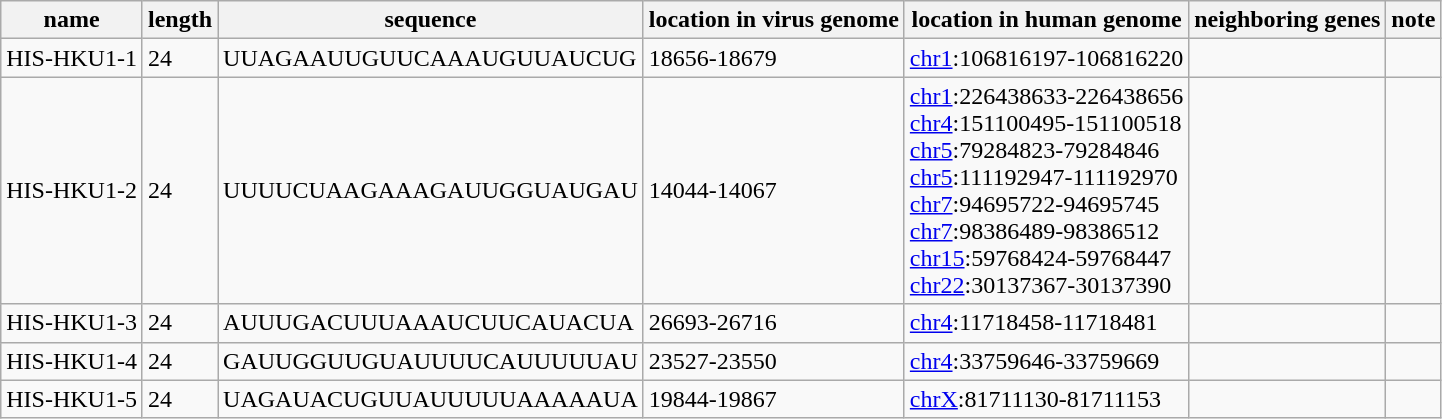<table class="wikitable sortable">
<tr>
<th>name</th>
<th>length</th>
<th>sequence</th>
<th>location in virus genome</th>
<th>location in human genome</th>
<th>neighboring genes</th>
<th>note</th>
</tr>
<tr>
<td>HIS-HKU1-1</td>
<td>24</td>
<td>UUAGAAUUGUUCAAAUGUUAUCUG</td>
<td>18656-18679</td>
<td><a href='#'>chr1</a>:106816197-106816220</td>
<td></td>
<td></td>
</tr>
<tr>
<td>HIS-HKU1-2</td>
<td>24</td>
<td>UUUUCUAAGAAAGAUUGGUAUGAU</td>
<td>14044-14067</td>
<td><a href='#'>chr1</a>:226438633-226438656<br><a href='#'>chr4</a>:151100495-151100518<br><a href='#'>chr5</a>:79284823-79284846<br><a href='#'>chr5</a>:111192947-111192970<br><a href='#'>chr7</a>:94695722-94695745<br><a href='#'>chr7</a>:98386489-98386512<br><a href='#'>chr15</a>:59768424-59768447<br><a href='#'>chr22</a>:30137367-30137390</td>
<td></td>
<td></td>
</tr>
<tr>
<td>HIS-HKU1-3</td>
<td>24</td>
<td>AUUUGACUUUAAAUCUUCAUACUA</td>
<td>26693-26716</td>
<td><a href='#'>chr4</a>:11718458-11718481</td>
<td></td>
<td></td>
</tr>
<tr>
<td>HIS-HKU1-4</td>
<td>24</td>
<td>GAUUGGUUGUAUUUUCAUUUUUAU</td>
<td>23527-23550</td>
<td><a href='#'>chr4</a>:33759646-33759669</td>
<td></td>
<td></td>
</tr>
<tr>
<td>HIS-HKU1-5</td>
<td>24</td>
<td>UAGAUACUGUUAUUUUUAAAAAUA</td>
<td>19844-19867</td>
<td><a href='#'>chrX</a>:81711130-81711153</td>
<td></td>
<td></td>
</tr>
</table>
